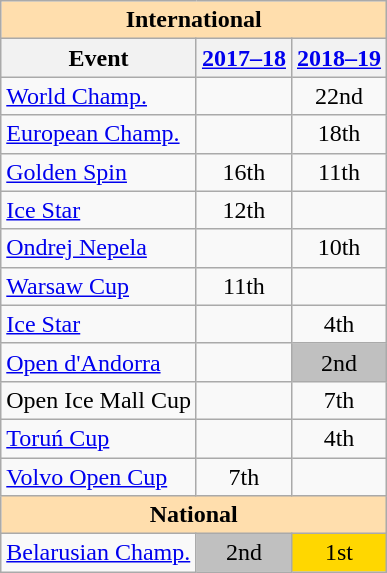<table class="wikitable" style="text-align:center">
<tr>
<th style="background-color: #ffdead; " colspan=3 align=center>International</th>
</tr>
<tr>
<th>Event</th>
<th><a href='#'>2017–18</a></th>
<th><a href='#'>2018–19</a></th>
</tr>
<tr>
<td align=left><a href='#'>World Champ.</a></td>
<td></td>
<td>22nd</td>
</tr>
<tr>
<td align=left><a href='#'>European Champ.</a></td>
<td></td>
<td>18th</td>
</tr>
<tr>
<td align=left> <a href='#'>Golden Spin</a></td>
<td>16th</td>
<td>11th</td>
</tr>
<tr>
<td align=left> <a href='#'>Ice Star</a></td>
<td>12th</td>
<td></td>
</tr>
<tr>
<td align=left> <a href='#'>Ondrej Nepela</a></td>
<td></td>
<td>10th</td>
</tr>
<tr>
<td align=left> <a href='#'>Warsaw Cup</a></td>
<td>11th</td>
<td></td>
</tr>
<tr>
<td align=left><a href='#'>Ice Star</a></td>
<td></td>
<td>4th</td>
</tr>
<tr>
<td align=left><a href='#'>Open d'Andorra</a></td>
<td></td>
<td bgcolor=silver>2nd</td>
</tr>
<tr>
<td align=left>Open Ice Mall Cup</td>
<td></td>
<td>7th</td>
</tr>
<tr>
<td align=left><a href='#'>Toruń Cup</a></td>
<td></td>
<td>4th</td>
</tr>
<tr>
<td align=left><a href='#'>Volvo Open Cup</a></td>
<td>7th</td>
<td></td>
</tr>
<tr>
<th style="background-color: #ffdead; " colspan=3 align=center>National</th>
</tr>
<tr>
<td align=left><a href='#'>Belarusian Champ.</a></td>
<td bgcolor=silver>2nd</td>
<td bgcolor=gold>1st</td>
</tr>
</table>
